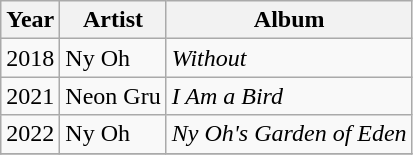<table class="wikitable sortable plainrowheaders">
<tr>
<th scope="col">Year</th>
<th scope="col">Artist</th>
<th scope="col">Album</th>
</tr>
<tr>
<td>2018</td>
<td>Ny Oh</td>
<td><em>Without</em></td>
</tr>
<tr>
<td>2021</td>
<td>Neon Gru</td>
<td><em>I Am a Bird</em></td>
</tr>
<tr>
<td>2022</td>
<td>Ny Oh</td>
<td><em>Ny Oh's Garden of Eden</em></td>
</tr>
<tr>
</tr>
</table>
